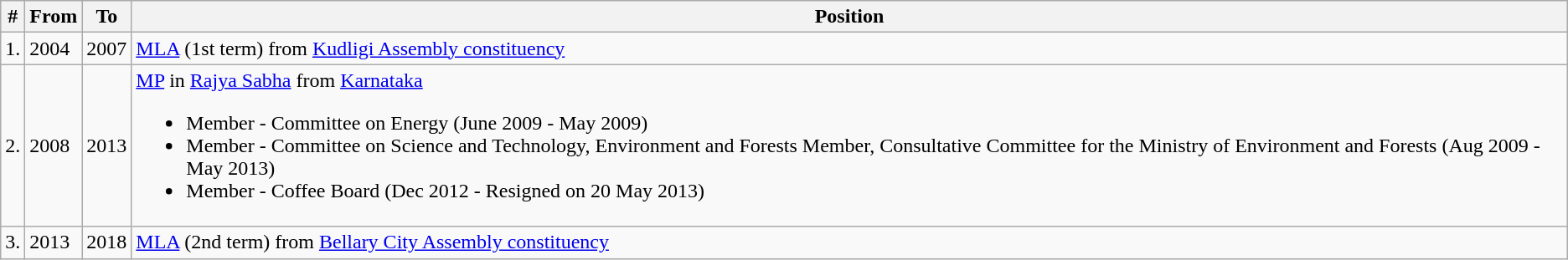<table class="wikitable">
<tr>
<th>#</th>
<th>From</th>
<th>To</th>
<th>Position</th>
</tr>
<tr>
<td>1.</td>
<td>2004</td>
<td>2007</td>
<td><a href='#'>MLA</a> (1st term) from <a href='#'>Kudligi Assembly constituency</a></td>
</tr>
<tr>
<td>2.</td>
<td>2008</td>
<td>2013</td>
<td><a href='#'>MP</a> in <a href='#'>Rajya Sabha</a> from <a href='#'>Karnataka</a><br><ul><li>Member - Committee on Energy (June 2009 - May 2009)</li><li>Member - Committee on Science and Technology, Environment and Forests Member, Consultative Committee for the Ministry of Environment and Forests (Aug 2009 - May 2013)</li><li>Member - Coffee Board (Dec 2012 - Resigned on 20 May 2013)</li></ul></td>
</tr>
<tr>
<td>3.</td>
<td>2013</td>
<td>2018</td>
<td><a href='#'>MLA</a> (2nd term) from <a href='#'>Bellary City Assembly constituency</a></td>
</tr>
</table>
